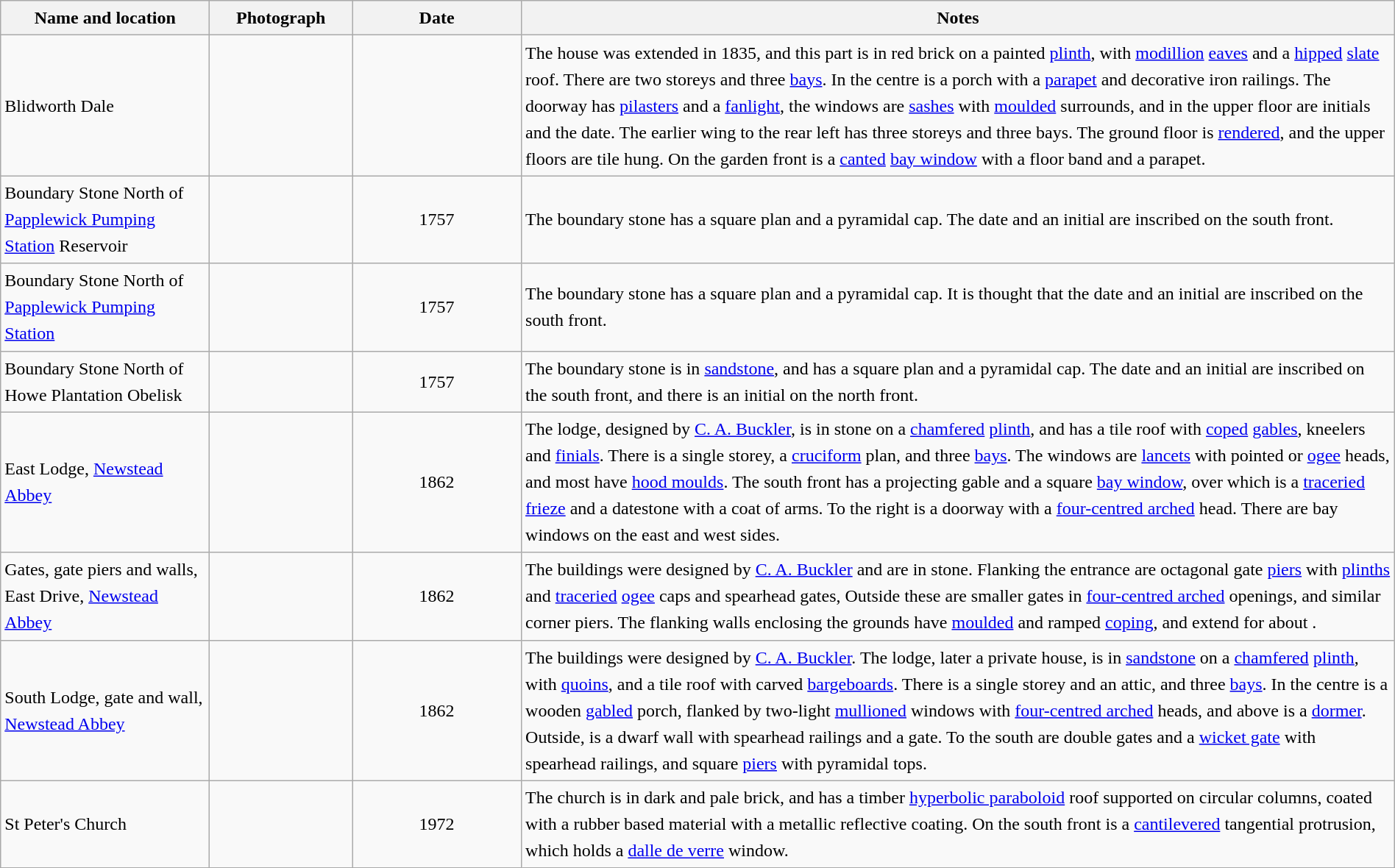<table class="wikitable sortable plainrowheaders" style="width:100%; border:0px; text-align:left; line-height:150%">
<tr>
<th scope="col"  style="width:150px">Name and location</th>
<th scope="col"  style="width:100px" class="unsortable">Photograph</th>
<th scope="col"  style="width:120px">Date</th>
<th scope="col"  style="width:650px" class="unsortable">Notes</th>
</tr>
<tr>
<td>Blidworth Dale<br><small></small></td>
<td></td>
<td align="center"></td>
<td>The house was extended in 1835, and this part is in red brick on a painted <a href='#'>plinth</a>, with <a href='#'>modillion</a> <a href='#'>eaves</a> and a <a href='#'>hipped</a> <a href='#'>slate</a> roof.  There are two storeys and three <a href='#'>bays</a>.  In the centre is a porch with a <a href='#'>parapet</a> and decorative iron railings.  The doorway has <a href='#'>pilasters</a> and a <a href='#'>fanlight</a>, the windows are <a href='#'>sashes</a> with <a href='#'>moulded</a> surrounds, and in the upper floor are initials and the date.  The earlier wing to the rear left has three storeys and three bays.  The ground floor is <a href='#'>rendered</a>, and the upper floors are tile hung.  On the garden front is a <a href='#'>canted</a> <a href='#'>bay window</a> with a floor band and a parapet.</td>
</tr>
<tr>
<td>Boundary Stone North of <a href='#'>Papplewick Pumping Station</a> Reservoir<br><small></small></td>
<td></td>
<td align="center">1757</td>
<td>The boundary stone has a square plan and a pyramidal cap.  The date and an initial are inscribed on the south front.</td>
</tr>
<tr>
<td>Boundary Stone North of <a href='#'>Papplewick Pumping Station</a><br><small></small></td>
<td></td>
<td align="center">1757</td>
<td>The boundary stone has a square plan and a pyramidal cap.  It is thought that the date and an initial are inscribed on the south front.</td>
</tr>
<tr>
<td>Boundary Stone North of Howe Plantation Obelisk<br><small></small></td>
<td></td>
<td align="center">1757</td>
<td>The boundary stone is in <a href='#'>sandstone</a>, and has a square plan and a pyramidal cap.  The date and an initial are inscribed on the south front, and there is an initial on the north front.</td>
</tr>
<tr>
<td>East Lodge, <a href='#'>Newstead Abbey</a><br><small></small></td>
<td></td>
<td align="center">1862</td>
<td>The lodge, designed by <a href='#'>C. A. Buckler</a>, is in stone on a <a href='#'>chamfered</a> <a href='#'>plinth</a>, and has a tile roof with <a href='#'>coped</a> <a href='#'>gables</a>, kneelers and <a href='#'>finials</a>.  There is a single storey, a <a href='#'>cruciform</a> plan, and three <a href='#'>bays</a>.  The windows are <a href='#'>lancets</a> with pointed or <a href='#'>ogee</a> heads, and most have <a href='#'>hood moulds</a>.  The south front has a projecting gable and a square <a href='#'>bay window</a>, over which is a <a href='#'>traceried</a> <a href='#'>frieze</a> and a datestone with a coat of arms.  To the right is a doorway with a <a href='#'>four-centred arched</a> head.  There are bay windows on the east and west sides.</td>
</tr>
<tr>
<td>Gates, gate piers and walls, East Drive, <a href='#'>Newstead Abbey</a><br><small></small></td>
<td></td>
<td align="center">1862</td>
<td>The buildings were designed by <a href='#'>C. A. Buckler</a> and are in stone.  Flanking the entrance are octagonal gate <a href='#'>piers</a> with <a href='#'>plinths</a> and <a href='#'>traceried</a> <a href='#'>ogee</a> caps and spearhead gates,  Outside these are smaller gates in <a href='#'>four-centred arched</a> openings, and similar corner piers.  The flanking walls enclosing the grounds have <a href='#'>moulded</a> and ramped <a href='#'>coping</a>, and extend for about .</td>
</tr>
<tr>
<td>South Lodge, gate and wall, <a href='#'>Newstead Abbey</a><br><small></small></td>
<td></td>
<td align="center">1862</td>
<td>The buildings were designed by <a href='#'>C. A. Buckler</a>.  The lodge, later a private house, is in <a href='#'>sandstone</a> on a <a href='#'>chamfered</a> <a href='#'>plinth</a>, with <a href='#'>quoins</a>, and a tile roof with carved <a href='#'>bargeboards</a>.  There is a single storey and an attic, and three <a href='#'>bays</a>.  In the centre is a wooden <a href='#'>gabled</a> porch, flanked by two-light <a href='#'>mullioned</a> windows with <a href='#'>four-centred arched</a> heads, and above is a <a href='#'>dormer</a>.  Outside, is a dwarf wall with spearhead railings and a gate.  To the south are double gates and a <a href='#'>wicket gate</a> with spearhead railings, and square <a href='#'>piers</a> with pyramidal tops.</td>
</tr>
<tr>
<td>St Peter's Church<br><small></small></td>
<td></td>
<td align="center">1972</td>
<td>The church is in dark and pale brick, and has a timber <a href='#'>hyperbolic paraboloid</a> roof supported on circular columns, coated with a rubber based material with a metallic reflective coating.  On the south front is a <a href='#'>cantilevered</a> tangential protrusion, which holds a <a href='#'>dalle de verre</a> window.</td>
</tr>
<tr>
</tr>
</table>
